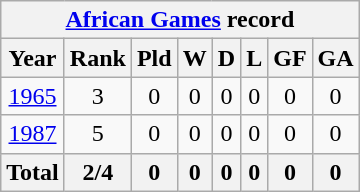<table class="wikitable" style="text-align: center">
<tr>
<th colspan=9><a href='#'>African Games</a> record</th>
</tr>
<tr>
<th>Year</th>
<th>Rank</th>
<th>Pld</th>
<th>W</th>
<th>D</th>
<th>L</th>
<th>GF</th>
<th>GA</th>
</tr>
<tr>
<td> <a href='#'>1965</a></td>
<td>3</td>
<td>0</td>
<td>0</td>
<td>0</td>
<td>0</td>
<td>0</td>
<td>0</td>
</tr>
<tr>
<td> <a href='#'>1987</a></td>
<td>5</td>
<td>0</td>
<td>0</td>
<td>0</td>
<td>0</td>
<td>0</td>
<td>0</td>
</tr>
<tr>
<th>Total</th>
<th>2/4</th>
<th>0</th>
<th>0</th>
<th>0</th>
<th>0</th>
<th>0</th>
<th>0</th>
</tr>
</table>
